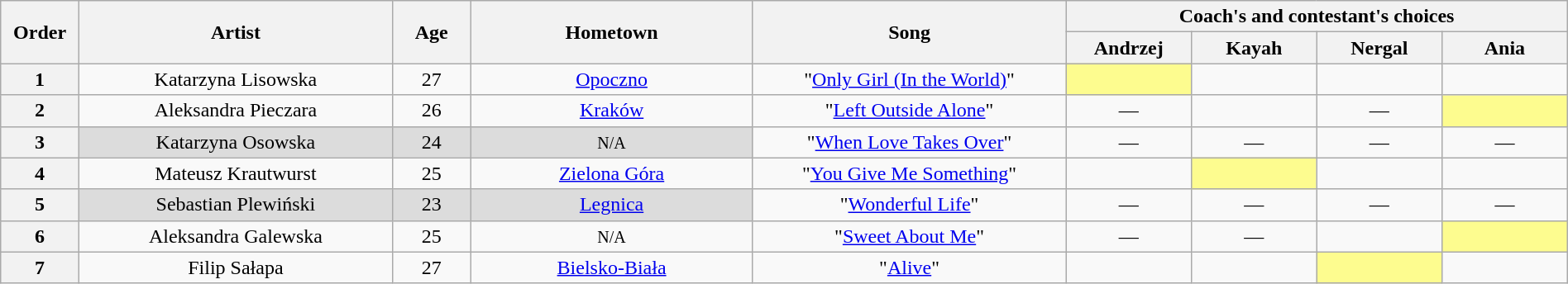<table class="wikitable" style="text-align:center; width:100%;">
<tr>
<th scope="col" rowspan="2" style="width:05%;">Order</th>
<th scope="col" rowspan="2" style="width:20%;">Artist</th>
<th scope="col" rowspan="2" style="width:05%;">Age</th>
<th scope="col" rowspan="2" style="width:18%;">Hometown</th>
<th scope="col" rowspan="2" style="width:20%;">Song</th>
<th scope="col" colspan="4" style="width:32%;">Coach's and contestant's choices</th>
</tr>
<tr>
<th style="width:08%;">Andrzej</th>
<th style="width:08%;">Kayah</th>
<th style="width:08%;">Nergal</th>
<th style="width:08%;">Ania</th>
</tr>
<tr>
<th>1</th>
<td>Katarzyna Lisowska</td>
<td>27</td>
<td><a href='#'>Opoczno</a></td>
<td>"<a href='#'>Only Girl (In the World)</a>"</td>
<td style="background:#fdfc8f;"><strong></strong></td>
<td><strong></strong></td>
<td><strong></strong></td>
<td><strong></strong></td>
</tr>
<tr>
<th>2</th>
<td>Aleksandra Pieczara</td>
<td>26</td>
<td><a href='#'>Kraków</a></td>
<td>"<a href='#'>Left Outside Alone</a>"</td>
<td>—</td>
<td><strong></strong></td>
<td>—</td>
<td style="background:#fdfc8f;"><strong></strong></td>
</tr>
<tr>
<th>3</th>
<td style="background:#DCDCDC;">Katarzyna Osowska</td>
<td style="background:#DCDCDC;">24</td>
<td style="background:#DCDCDC;"><small>N/A</small></td>
<td>"<a href='#'>When Love Takes Over</a>"</td>
<td>—</td>
<td>—</td>
<td>—</td>
<td>—</td>
</tr>
<tr>
<th>4</th>
<td>Mateusz Krautwurst</td>
<td>25</td>
<td><a href='#'>Zielona Góra</a></td>
<td>"<a href='#'>You Give Me Something</a>"</td>
<td><strong></strong></td>
<td style="background:#fdfc8f;"><strong></strong></td>
<td><strong></strong> </td>
<td><strong></strong></td>
</tr>
<tr>
<th>5</th>
<td style="background:#DCDCDC;">Sebastian Plewiński</td>
<td style="background:#DCDCDC;">23</td>
<td style="background:#DCDCDC;"><a href='#'>Legnica</a></td>
<td>"<a href='#'>Wonderful Life</a>"</td>
<td>—</td>
<td>—</td>
<td>—</td>
<td>—</td>
</tr>
<tr>
<th>6</th>
<td>Aleksandra Galewska</td>
<td>25</td>
<td><small>N/A</small></td>
<td>"<a href='#'>Sweet About Me</a>"</td>
<td>—</td>
<td>—</td>
<td><strong></strong></td>
<td style="background:#fdfc8f;"><strong></strong></td>
</tr>
<tr>
<th>7</th>
<td>Filip Sałapa</td>
<td>27</td>
<td><a href='#'>Bielsko-Biała</a></td>
<td>"<a href='#'>Alive</a>"</td>
<td><strong></strong></td>
<td><strong></strong></td>
<td style="background:#fdfc8f;"><strong></strong></td>
<td><strong></strong></td>
</tr>
</table>
